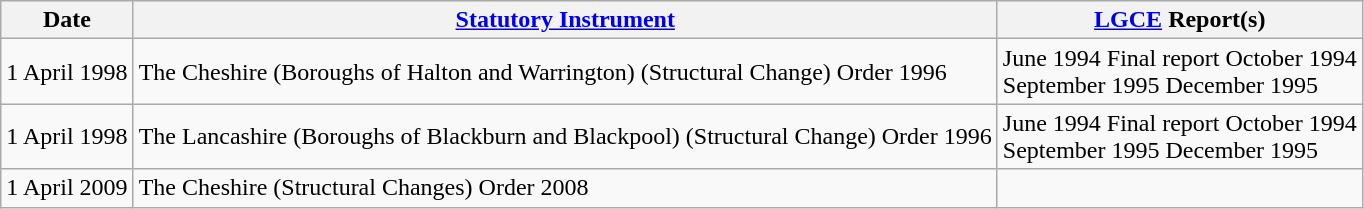<table class="wikitable sortable">
<tr>
<th>Date</th>
<th><a href='#'>Statutory Instrument</a></th>
<th><a href='#'>LGCE</a> Report(s)</th>
</tr>
<tr>
<td>1 April 1998</td>
<td>The Cheshire (Boroughs of Halton and Warrington) (Structural Change) Order 1996</td>
<td> June 1994 Final report October 1994<br> September 1995  December 1995</td>
</tr>
<tr>
<td>1 April 1998</td>
<td>The Lancashire (Boroughs of Blackburn and Blackpool) (Structural Change) Order 1996</td>
<td> June 1994 Final report October 1994<br> September 1995  December 1995</td>
</tr>
<tr>
<td>1 April 2009</td>
<td>The Cheshire (Structural Changes) Order 2008</td>
<td></td>
</tr>
</table>
